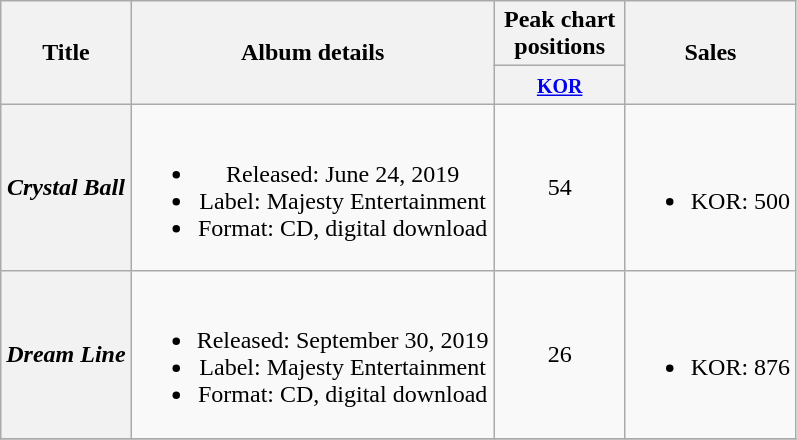<table class="wikitable plainrowheaders" style="text-align:center;">
<tr>
<th scope="col" rowspan="2">Title</th>
<th scope="col" rowspan="2">Album details</th>
<th scope="col" colspan="1" style="width:5em;">Peak chart positions</th>
<th scope="col" rowspan="2">Sales</th>
</tr>
<tr>
<th><small><a href='#'>KOR</a></small><br></th>
</tr>
<tr>
<th scope="row"><em>Crystal Ball</em></th>
<td><br><ul><li>Released: June 24, 2019</li><li>Label: Majesty Entertainment</li><li>Format: CD, digital download</li></ul></td>
<td>54</td>
<td><br><ul><li>KOR: 500</li></ul></td>
</tr>
<tr>
<th scope="row"><em>Dream Line</em></th>
<td><br><ul><li>Released: September 30, 2019</li><li>Label: Majesty Entertainment</li><li>Format: CD, digital download</li></ul></td>
<td>26</td>
<td><br><ul><li>KOR: 876</li></ul></td>
</tr>
<tr>
</tr>
</table>
